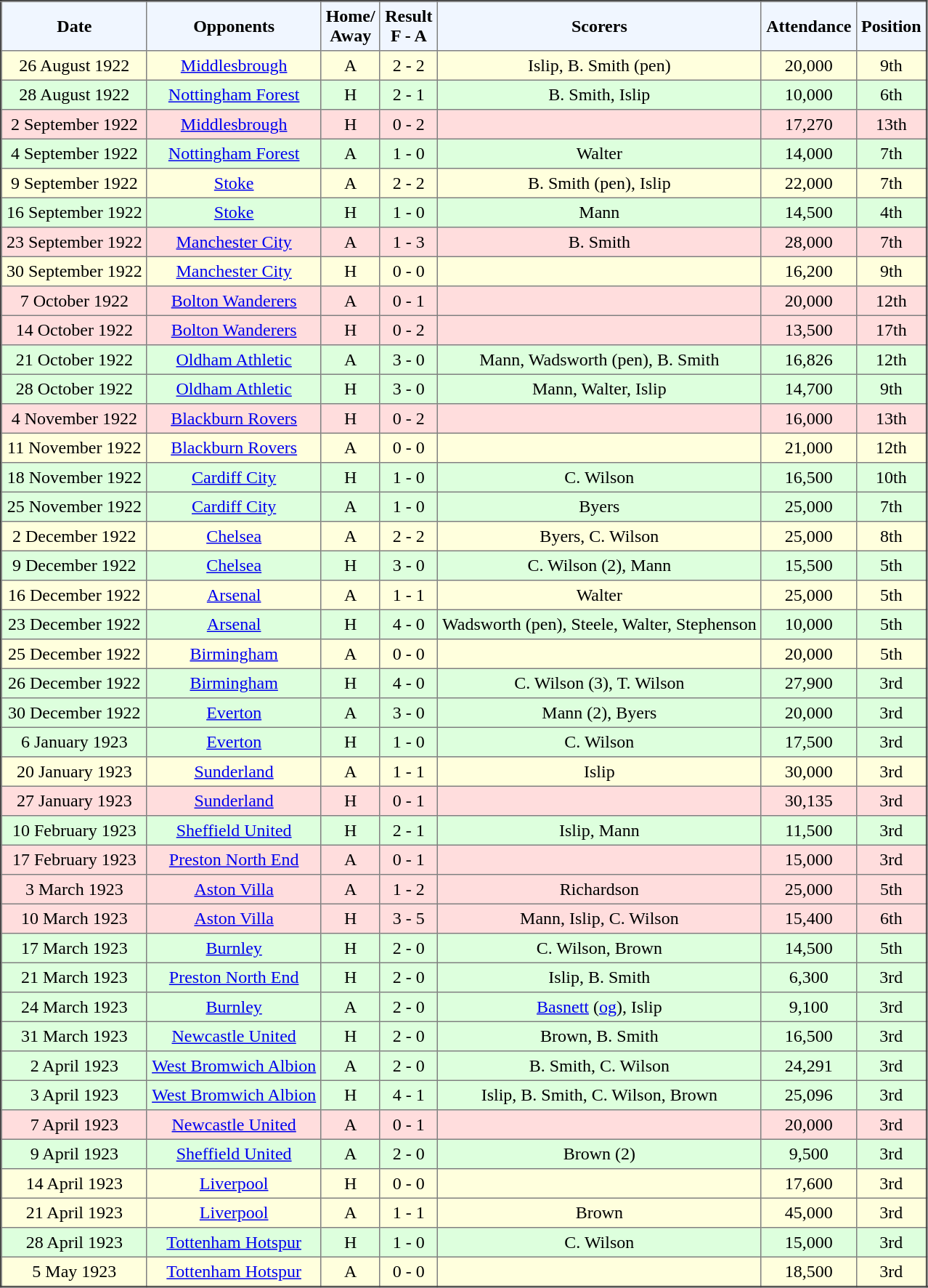<table border="2" cellpadding="4" style="border-collapse:collapse; text-align:center;">
<tr style="background:#f0f6ff;">
<th><strong>Date</strong></th>
<th><strong>Opponents</strong></th>
<th><strong>Home/<br>Away</strong></th>
<th><strong>Result<br>F - A</strong></th>
<th><strong>Scorers</strong></th>
<th><strong>Attendance</strong></th>
<th><strong>Position</strong></th>
</tr>
<tr bgcolor="#ffffdd">
<td>26 August 1922</td>
<td><a href='#'>Middlesbrough</a></td>
<td>A</td>
<td>2 - 2</td>
<td>Islip, B. Smith (pen)</td>
<td>20,000</td>
<td>9th</td>
</tr>
<tr bgcolor="#ddffdd">
<td>28 August 1922</td>
<td><a href='#'>Nottingham Forest</a></td>
<td>H</td>
<td>2 - 1</td>
<td>B. Smith, Islip</td>
<td>10,000</td>
<td>6th</td>
</tr>
<tr bgcolor="#ffdddd">
<td>2 September 1922</td>
<td><a href='#'>Middlesbrough</a></td>
<td>H</td>
<td>0 - 2</td>
<td></td>
<td>17,270</td>
<td>13th</td>
</tr>
<tr bgcolor="#ddffdd">
<td>4 September 1922</td>
<td><a href='#'>Nottingham Forest</a></td>
<td>A</td>
<td>1 - 0</td>
<td>Walter</td>
<td>14,000</td>
<td>7th</td>
</tr>
<tr bgcolor="#ffffdd">
<td>9 September 1922</td>
<td><a href='#'>Stoke</a></td>
<td>A</td>
<td>2 - 2</td>
<td>B. Smith (pen), Islip</td>
<td>22,000</td>
<td>7th</td>
</tr>
<tr bgcolor="#ddffdd">
<td>16 September 1922</td>
<td><a href='#'>Stoke</a></td>
<td>H</td>
<td>1 - 0</td>
<td>Mann</td>
<td>14,500</td>
<td>4th</td>
</tr>
<tr bgcolor="#ffdddd">
<td>23 September 1922</td>
<td><a href='#'>Manchester City</a></td>
<td>A</td>
<td>1 - 3</td>
<td>B. Smith</td>
<td>28,000</td>
<td>7th</td>
</tr>
<tr bgcolor="#ffffdd">
<td>30 September 1922</td>
<td><a href='#'>Manchester City</a></td>
<td>H</td>
<td>0 - 0</td>
<td></td>
<td>16,200</td>
<td>9th</td>
</tr>
<tr bgcolor="#ffdddd">
<td>7 October 1922</td>
<td><a href='#'>Bolton Wanderers</a></td>
<td>A</td>
<td>0 - 1</td>
<td></td>
<td>20,000</td>
<td>12th</td>
</tr>
<tr bgcolor="#ffdddd">
<td>14 October 1922</td>
<td><a href='#'>Bolton Wanderers</a></td>
<td>H</td>
<td>0 - 2</td>
<td></td>
<td>13,500</td>
<td>17th</td>
</tr>
<tr bgcolor="#ddffdd">
<td>21 October 1922</td>
<td><a href='#'>Oldham Athletic</a></td>
<td>A</td>
<td>3 - 0</td>
<td>Mann, Wadsworth (pen), B. Smith</td>
<td>16,826</td>
<td>12th</td>
</tr>
<tr bgcolor="#ddffdd">
<td>28 October 1922</td>
<td><a href='#'>Oldham Athletic</a></td>
<td>H</td>
<td>3 - 0</td>
<td>Mann, Walter, Islip</td>
<td>14,700</td>
<td>9th</td>
</tr>
<tr bgcolor="#ffdddd">
<td>4 November 1922</td>
<td><a href='#'>Blackburn Rovers</a></td>
<td>H</td>
<td>0 - 2</td>
<td></td>
<td>16,000</td>
<td>13th</td>
</tr>
<tr bgcolor="#ffffdd">
<td>11 November 1922</td>
<td><a href='#'>Blackburn Rovers</a></td>
<td>A</td>
<td>0 - 0</td>
<td></td>
<td>21,000</td>
<td>12th</td>
</tr>
<tr bgcolor="#ddffdd">
<td>18 November 1922</td>
<td><a href='#'>Cardiff City</a></td>
<td>H</td>
<td>1 - 0</td>
<td>C. Wilson</td>
<td>16,500</td>
<td>10th</td>
</tr>
<tr bgcolor="#ddffdd">
<td>25 November 1922</td>
<td><a href='#'>Cardiff City</a></td>
<td>A</td>
<td>1 - 0</td>
<td>Byers</td>
<td>25,000</td>
<td>7th</td>
</tr>
<tr bgcolor="#ffffdd">
<td>2 December 1922</td>
<td><a href='#'>Chelsea</a></td>
<td>A</td>
<td>2 - 2</td>
<td>Byers, C. Wilson</td>
<td>25,000</td>
<td>8th</td>
</tr>
<tr bgcolor="#ddffdd">
<td>9 December 1922</td>
<td><a href='#'>Chelsea</a></td>
<td>H</td>
<td>3 - 0</td>
<td>C. Wilson (2), Mann</td>
<td>15,500</td>
<td>5th</td>
</tr>
<tr bgcolor="#ffffdd">
<td>16 December 1922</td>
<td><a href='#'>Arsenal</a></td>
<td>A</td>
<td>1 - 1</td>
<td>Walter</td>
<td>25,000</td>
<td>5th</td>
</tr>
<tr bgcolor="#ddffdd">
<td>23 December 1922</td>
<td><a href='#'>Arsenal</a></td>
<td>H</td>
<td>4 - 0</td>
<td>Wadsworth (pen), Steele, Walter, Stephenson</td>
<td>10,000</td>
<td>5th</td>
</tr>
<tr bgcolor="#ffffdd">
<td>25 December 1922</td>
<td><a href='#'>Birmingham</a></td>
<td>A</td>
<td>0 - 0</td>
<td></td>
<td>20,000</td>
<td>5th</td>
</tr>
<tr bgcolor="#ddffdd">
<td>26 December 1922</td>
<td><a href='#'>Birmingham</a></td>
<td>H</td>
<td>4 - 0</td>
<td>C. Wilson (3), T. Wilson</td>
<td>27,900</td>
<td>3rd</td>
</tr>
<tr bgcolor="#ddffdd">
<td>30 December 1922</td>
<td><a href='#'>Everton</a></td>
<td>A</td>
<td>3 - 0</td>
<td>Mann (2), Byers</td>
<td>20,000</td>
<td>3rd</td>
</tr>
<tr bgcolor="#ddffdd">
<td>6 January 1923</td>
<td><a href='#'>Everton</a></td>
<td>H</td>
<td>1 - 0</td>
<td>C. Wilson</td>
<td>17,500</td>
<td>3rd</td>
</tr>
<tr bgcolor="#ffffdd">
<td>20 January 1923</td>
<td><a href='#'>Sunderland</a></td>
<td>A</td>
<td>1 - 1</td>
<td>Islip</td>
<td>30,000</td>
<td>3rd</td>
</tr>
<tr bgcolor="#ffdddd">
<td>27 January 1923</td>
<td><a href='#'>Sunderland</a></td>
<td>H</td>
<td>0 - 1</td>
<td></td>
<td>30,135</td>
<td>3rd</td>
</tr>
<tr bgcolor="#ddffdd">
<td>10 February 1923</td>
<td><a href='#'>Sheffield United</a></td>
<td>H</td>
<td>2 - 1</td>
<td>Islip, Mann</td>
<td>11,500</td>
<td>3rd</td>
</tr>
<tr bgcolor="#ffdddd">
<td>17 February 1923</td>
<td><a href='#'>Preston North End</a></td>
<td>A</td>
<td>0 - 1</td>
<td></td>
<td>15,000</td>
<td>3rd</td>
</tr>
<tr bgcolor="#ffdddd">
<td>3 March 1923</td>
<td><a href='#'>Aston Villa</a></td>
<td>A</td>
<td>1 - 2</td>
<td>Richardson</td>
<td>25,000</td>
<td>5th</td>
</tr>
<tr bgcolor="#ffdddd">
<td>10 March 1923</td>
<td><a href='#'>Aston Villa</a></td>
<td>H</td>
<td>3 - 5</td>
<td>Mann, Islip, C. Wilson</td>
<td>15,400</td>
<td>6th</td>
</tr>
<tr bgcolor="#ddffdd">
<td>17 March 1923</td>
<td><a href='#'>Burnley</a></td>
<td>H</td>
<td>2 - 0</td>
<td>C. Wilson, Brown</td>
<td>14,500</td>
<td>5th</td>
</tr>
<tr bgcolor="#ddffdd">
<td>21 March 1923</td>
<td><a href='#'>Preston North End</a></td>
<td>H</td>
<td>2 - 0</td>
<td>Islip, B. Smith</td>
<td>6,300</td>
<td>3rd</td>
</tr>
<tr bgcolor="#ddffdd">
<td>24 March 1923</td>
<td><a href='#'>Burnley</a></td>
<td>A</td>
<td>2 - 0</td>
<td><a href='#'>Basnett</a> (<a href='#'>og</a>), Islip</td>
<td>9,100</td>
<td>3rd</td>
</tr>
<tr bgcolor="#ddffdd">
<td>31 March 1923</td>
<td><a href='#'>Newcastle United</a></td>
<td>H</td>
<td>2 - 0</td>
<td>Brown, B. Smith</td>
<td>16,500</td>
<td>3rd</td>
</tr>
<tr bgcolor="#ddffdd">
<td>2 April 1923</td>
<td><a href='#'>West Bromwich Albion</a></td>
<td>A</td>
<td>2 - 0</td>
<td>B. Smith, C. Wilson</td>
<td>24,291</td>
<td>3rd</td>
</tr>
<tr bgcolor="#ddffdd">
<td>3 April 1923</td>
<td><a href='#'>West Bromwich Albion</a></td>
<td>H</td>
<td>4 - 1</td>
<td>Islip, B. Smith, C. Wilson, Brown</td>
<td>25,096</td>
<td>3rd</td>
</tr>
<tr bgcolor="#ffdddd">
<td>7 April 1923</td>
<td><a href='#'>Newcastle United</a></td>
<td>A</td>
<td>0 - 1</td>
<td></td>
<td>20,000</td>
<td>3rd</td>
</tr>
<tr bgcolor="#ddffdd">
<td>9 April 1923</td>
<td><a href='#'>Sheffield United</a></td>
<td>A</td>
<td>2 - 0</td>
<td>Brown (2)</td>
<td>9,500</td>
<td>3rd</td>
</tr>
<tr bgcolor="#ffffdd">
<td>14 April 1923</td>
<td><a href='#'>Liverpool</a></td>
<td>H</td>
<td>0 - 0</td>
<td></td>
<td>17,600</td>
<td>3rd</td>
</tr>
<tr bgcolor="#ffffdd">
<td>21 April 1923</td>
<td><a href='#'>Liverpool</a></td>
<td>A</td>
<td>1 - 1</td>
<td>Brown</td>
<td>45,000</td>
<td>3rd</td>
</tr>
<tr bgcolor="#ddffdd">
<td>28 April 1923</td>
<td><a href='#'>Tottenham Hotspur</a></td>
<td>H</td>
<td>1 - 0</td>
<td>C. Wilson</td>
<td>15,000</td>
<td>3rd</td>
</tr>
<tr bgcolor="#ffffdd">
<td>5 May 1923</td>
<td><a href='#'>Tottenham Hotspur</a></td>
<td>A</td>
<td>0 - 0</td>
<td></td>
<td>18,500</td>
<td>3rd</td>
</tr>
</table>
